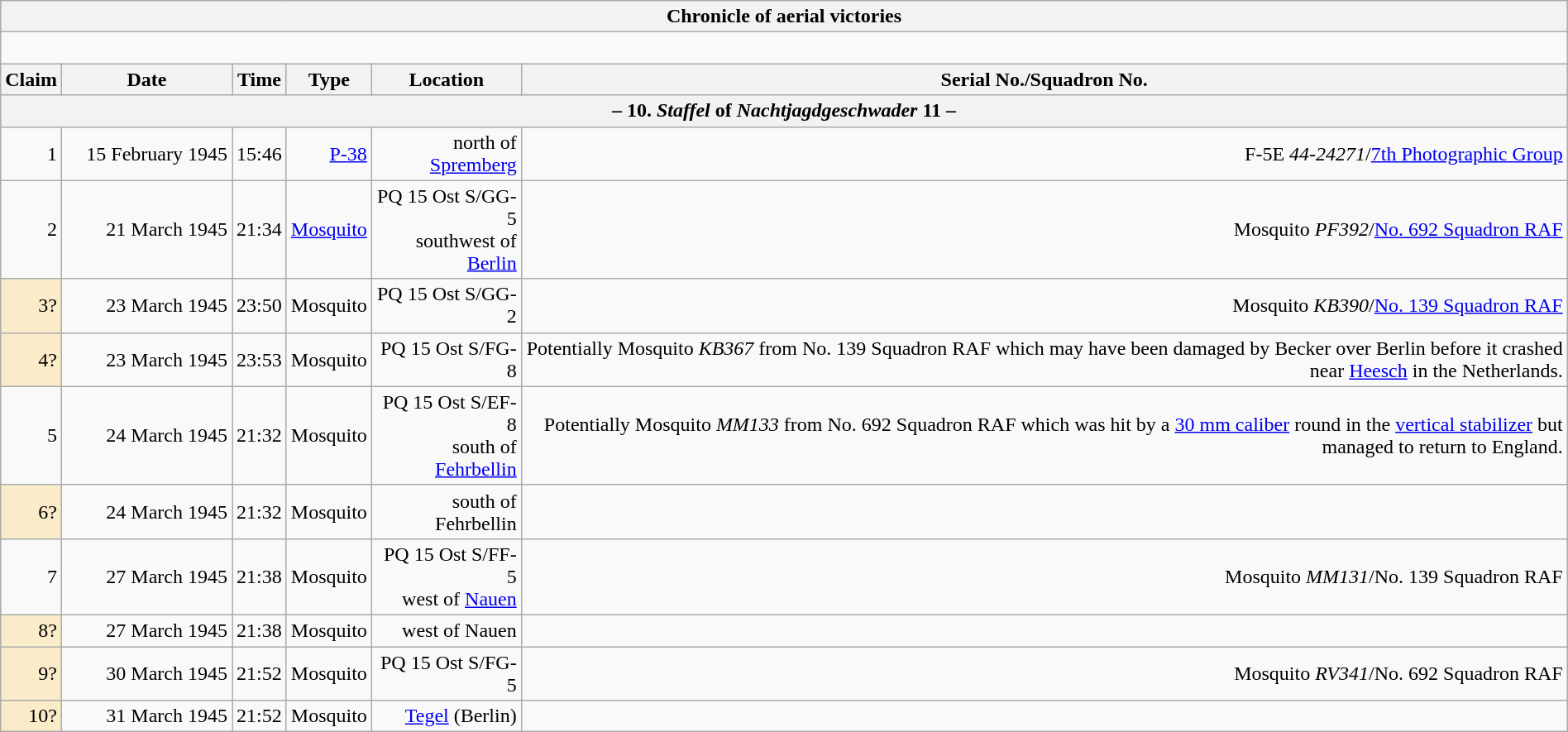<table class="wikitable plainrowheaders collapsible" style="margin-left: auto; margin-right: auto; border: none; text-align:right; width: 100%;">
<tr>
<th colspan="6">Chronicle of aerial victories</th>
</tr>
<tr>
<td colspan="7" style="text-align: left;"><br></td>
</tr>
<tr>
<th scope="col">Claim</th>
<th scope="col" style="width:130px">Date</th>
<th scope="col">Time</th>
<th scope="col">Type</th>
<th scope="col">Location</th>
<th scope="col">Serial No./Squadron No.</th>
</tr>
<tr>
<th colspan="6">– 10. <em>Staffel</em> of <em>Nachtjagdgeschwader</em> 11 –</th>
</tr>
<tr>
<td>1</td>
<td>15 February 1945</td>
<td>15:46</td>
<td><a href='#'>P-38</a></td>
<td> north of <a href='#'>Spremberg</a></td>
<td>F-5E <em>44-24271</em>/<a href='#'>7th Photographic Group</a></td>
</tr>
<tr>
<td>2</td>
<td>21 March 1945</td>
<td>21:34</td>
<td><a href='#'>Mosquito</a></td>
<td>PQ 15 Ost S/GG-5<br> southwest of <a href='#'>Berlin</a></td>
<td>Mosquito <em>PF392</em>/<a href='#'>No. 692 Squadron RAF</a></td>
</tr>
<tr>
<td style="background:#faecc8">3?</td>
<td>23 March 1945</td>
<td>23:50</td>
<td>Mosquito</td>
<td>PQ 15 Ost S/GG-2</td>
<td>Mosquito <em>KB390</em>/<a href='#'>No. 139 Squadron RAF</a></td>
</tr>
<tr>
<td style="background:#faecc8">4?</td>
<td>23 March 1945</td>
<td>23:53</td>
<td>Mosquito</td>
<td>PQ 15 Ost S/FG-8</td>
<td>Potentially Mosquito <em>KB367</em> from No. 139 Squadron RAF which may have been damaged by Becker over Berlin before it crashed near <a href='#'>Heesch</a> in the Netherlands.</td>
</tr>
<tr>
<td>5</td>
<td>24 March 1945</td>
<td>21:32</td>
<td>Mosquito</td>
<td>PQ 15 Ost S/EF-8<br> south of <a href='#'>Fehrbellin</a></td>
<td>Potentially Mosquito <em>MM133</em> from No. 692 Squadron RAF which was hit by a <a href='#'>30 mm caliber</a> round in the <a href='#'>vertical stabilizer</a> but managed to return to England.</td>
</tr>
<tr>
<td style="background:#faecc8">6?</td>
<td>24 March 1945</td>
<td>21:32</td>
<td>Mosquito</td>
<td> south of Fehrbellin</td>
<td></td>
</tr>
<tr>
<td>7</td>
<td>27 March 1945</td>
<td>21:38</td>
<td>Mosquito</td>
<td>PQ 15 Ost S/FF-5<br> west of <a href='#'>Nauen</a></td>
<td>Mosquito <em>MM131</em>/No. 139 Squadron RAF</td>
</tr>
<tr>
<td style="background:#faecc8">8?</td>
<td>27 March 1945</td>
<td>21:38</td>
<td>Mosquito</td>
<td> west of Nauen</td>
<td></td>
</tr>
<tr>
<td style="background:#faecc8">9?</td>
<td>30 March 1945</td>
<td>21:52</td>
<td>Mosquito</td>
<td>PQ 15 Ost S/FG-5</td>
<td>Mosquito <em>RV341</em>/No. 692 Squadron RAF</td>
</tr>
<tr>
<td style="background:#faecc8">10?</td>
<td>31 March 1945</td>
<td>21:52</td>
<td>Mosquito</td>
<td><a href='#'>Tegel</a> (Berlin)</td>
<td></td>
</tr>
</table>
